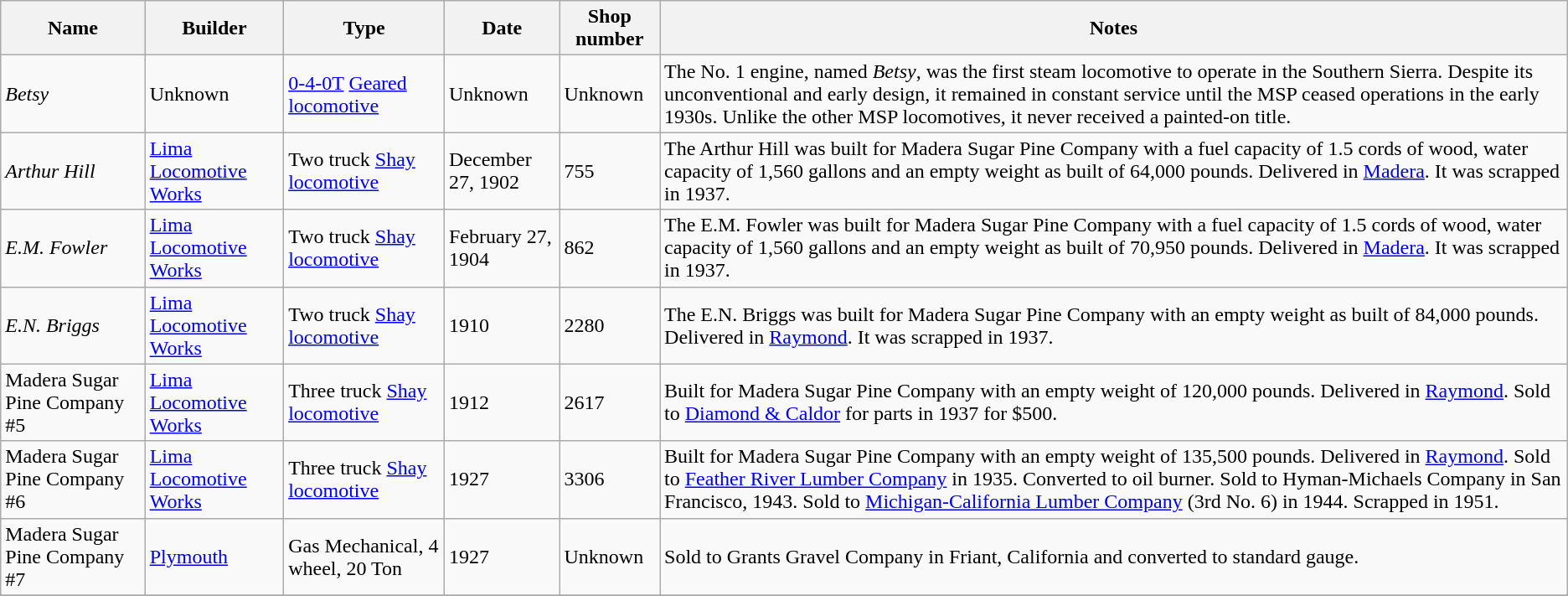<table class="wikitable">
<tr>
<th>Name</th>
<th>Builder</th>
<th>Type</th>
<th>Date</th>
<th>Shop number</th>
<th>Notes</th>
</tr>
<tr>
<td><em>Betsy</em></td>
<td>Unknown</td>
<td><a href='#'>0-4-0T</a> <a href='#'>Geared locomotive</a></td>
<td>Unknown</td>
<td>Unknown</td>
<td>The No. 1 engine, named <em>Betsy</em>, was the first steam locomotive to operate in the Southern Sierra. Despite its unconventional and early design, it remained in constant service until the MSP ceased operations in the early 1930s. Unlike the other MSP locomotives, it never received a painted-on title.</td>
</tr>
<tr>
<td><em>Arthur Hill</em></td>
<td><a href='#'>Lima Locomotive Works</a></td>
<td>Two truck <a href='#'>Shay locomotive</a></td>
<td>December 27, 1902</td>
<td>755</td>
<td>The Arthur Hill was built for Madera Sugar Pine Company with a fuel capacity of 1.5 cords of wood, water capacity of 1,560 gallons and an empty weight as built of 64,000 pounds. Delivered in <a href='#'>Madera</a>. It was scrapped in 1937.</td>
</tr>
<tr>
<td><em>E.M. Fowler</em></td>
<td><a href='#'>Lima Locomotive Works</a></td>
<td>Two truck <a href='#'>Shay locomotive</a></td>
<td>February 27, 1904</td>
<td>862</td>
<td>The E.M. Fowler was built for Madera Sugar Pine Company with a fuel capacity of 1.5 cords of wood, water capacity of 1,560 gallons and an empty weight as built of 70,950 pounds. Delivered in <a href='#'>Madera</a>.  It was scrapped in 1937.</td>
</tr>
<tr>
<td><em>E.N. Briggs</em></td>
<td><a href='#'>Lima Locomotive Works</a></td>
<td>Two truck <a href='#'>Shay locomotive</a></td>
<td>1910</td>
<td>2280</td>
<td>The E.N. Briggs was built for Madera Sugar Pine Company with an empty weight as built of 84,000 pounds.  Delivered in <a href='#'>Raymond</a>. It was scrapped in 1937.</td>
</tr>
<tr>
<td>Madera Sugar Pine Company #5</td>
<td><a href='#'>Lima Locomotive Works</a></td>
<td>Three truck <a href='#'>Shay locomotive</a></td>
<td>1912</td>
<td>2617</td>
<td>Built for Madera Sugar Pine Company with an empty weight of 120,000 pounds.  Delivered in <a href='#'>Raymond</a>. Sold to <a href='#'>Diamond & Caldor</a> for parts in 1937 for $500.</td>
</tr>
<tr>
<td>Madera Sugar Pine Company #6</td>
<td><a href='#'>Lima Locomotive Works</a></td>
<td>Three truck <a href='#'>Shay locomotive</a></td>
<td>1927</td>
<td>3306</td>
<td>Built for Madera Sugar Pine Company with an empty weight of 135,500 pounds.  Delivered in <a href='#'>Raymond</a>. Sold to <a href='#'>Feather River Lumber Company</a> in 1935. Converted to oil burner. Sold to Hyman-Michaels Company in San Francisco, 1943. Sold to <a href='#'>Michigan-California Lumber Company</a> (3rd No. 6) in 1944. Scrapped in 1951.</td>
</tr>
<tr>
<td>Madera Sugar Pine Company #7</td>
<td><a href='#'>Plymouth</a></td>
<td>Gas Mechanical, 4 wheel, 20 Ton</td>
<td>1927</td>
<td>Unknown</td>
<td>Sold to Grants Gravel Company in Friant, California and converted to standard gauge.</td>
</tr>
<tr>
</tr>
</table>
